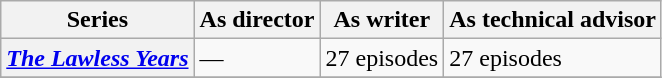<table class="wikitable sortable plainrowheaders">
<tr>
<th scope="col">Series</th>
<th scope="col">As director</th>
<th scope="col">As writer</th>
<th scope="col">As technical advisor</th>
</tr>
<tr>
<th scope="row"><em><a href='#'>The Lawless Years</a></em></th>
<td>—</td>
<td>27 episodes</td>
<td>27 episodes</td>
</tr>
<tr>
</tr>
</table>
